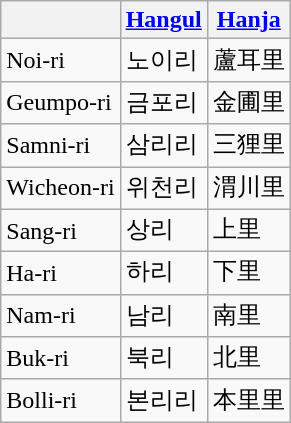<table class="wikitable">
<tr>
<th></th>
<th><a href='#'>Hangul</a></th>
<th><a href='#'>Hanja</a></th>
</tr>
<tr>
<td>Noi-ri</td>
<td>노이리</td>
<td>蘆耳里</td>
</tr>
<tr>
<td>Geumpo-ri</td>
<td>금포리</td>
<td>金圃里</td>
</tr>
<tr>
<td>Samni-ri</td>
<td>삼리리</td>
<td>三狸里</td>
</tr>
<tr>
<td>Wicheon-ri</td>
<td>위천리</td>
<td>渭川里</td>
</tr>
<tr>
<td>Sang-ri</td>
<td>상리</td>
<td>上里</td>
</tr>
<tr>
<td>Ha-ri</td>
<td>하리</td>
<td>下里</td>
</tr>
<tr>
<td>Nam-ri</td>
<td>남리</td>
<td>南里</td>
</tr>
<tr>
<td>Buk-ri</td>
<td>북리</td>
<td>北里</td>
</tr>
<tr>
<td>Bolli-ri</td>
<td>본리리</td>
<td>本里里</td>
</tr>
</table>
